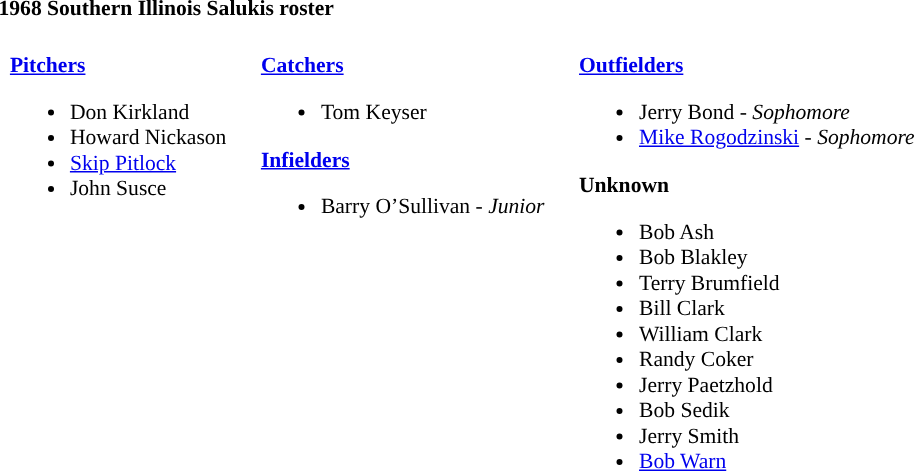<table class="toccolours" style="text-align: left; font-size:90%;">
<tr>
<th colspan="9">1968 Southern Illinois Salukis roster</th>
</tr>
<tr>
<td width="03"> </td>
<td valign="top"><br><strong><a href='#'>Pitchers</a></strong><ul><li>Don Kirkland</li><li>Howard Nickason</li><li><a href='#'>Skip Pitlock</a></li><li>John Susce</li></ul></td>
<td width="15"> </td>
<td valign="top"><br><strong><a href='#'>Catchers</a></strong><ul><li>Tom Keyser</li></ul><strong><a href='#'>Infielders</a></strong><ul><li>Barry O’Sullivan - <em>Junior</em></li></ul></td>
<td width="15"> </td>
<td valign="top"><br><strong><a href='#'>Outfielders</a></strong><ul><li>Jerry Bond - <em>Sophomore</em></li><li><a href='#'>Mike Rogodzinski</a> - <em>Sophomore</em></li></ul><strong>Unknown</strong><ul><li>Bob Ash</li><li>Bob Blakley</li><li>Terry Brumfield</li><li>Bill Clark</li><li>William Clark</li><li>Randy Coker</li><li>Jerry Paetzhold</li><li>Bob Sedik</li><li>Jerry Smith</li><li><a href='#'>Bob Warn</a></li></ul></td>
</tr>
</table>
